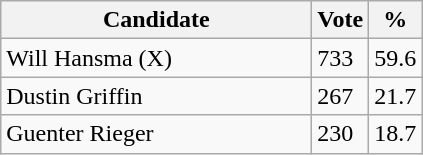<table class="wikitable">
<tr>
<th bgcolor="#DDDDFF" width="200px">Candidate</th>
<th bgcolor="#DDDDFF">Vote</th>
<th bgcolor="#DDDDFF">%</th>
</tr>
<tr>
<td>Will Hansma (X)</td>
<td>733</td>
<td>59.6</td>
</tr>
<tr>
<td>Dustin Griffin</td>
<td>267</td>
<td>21.7</td>
</tr>
<tr>
<td>Guenter Rieger</td>
<td>230</td>
<td>18.7</td>
</tr>
</table>
